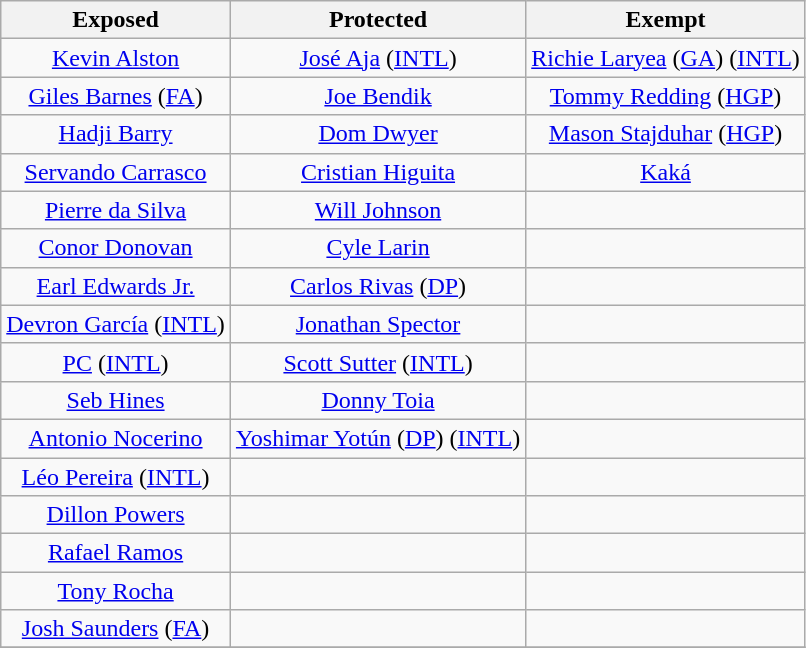<table class="wikitable" style="text-align:center">
<tr>
<th>Exposed</th>
<th>Protected</th>
<th>Exempt</th>
</tr>
<tr>
<td><a href='#'>Kevin Alston</a></td>
<td><a href='#'>José Aja</a> (<a href='#'>INTL</a>)</td>
<td><a href='#'>Richie Laryea</a> (<a href='#'>GA</a>) (<a href='#'>INTL</a>)</td>
</tr>
<tr>
<td><a href='#'>Giles Barnes</a> (<a href='#'>FA</a>)</td>
<td><a href='#'>Joe Bendik</a></td>
<td><a href='#'>Tommy Redding</a> (<a href='#'>HGP</a>)</td>
</tr>
<tr>
<td><a href='#'>Hadji Barry</a></td>
<td><a href='#'>Dom Dwyer</a></td>
<td><a href='#'>Mason Stajduhar</a> (<a href='#'>HGP</a>)</td>
</tr>
<tr>
<td><a href='#'>Servando Carrasco</a></td>
<td><a href='#'>Cristian Higuita</a></td>
<td><a href='#'>Kaká</a></td>
</tr>
<tr>
<td><a href='#'>Pierre da Silva</a></td>
<td><a href='#'>Will Johnson</a></td>
<td></td>
</tr>
<tr>
<td><a href='#'>Conor Donovan</a></td>
<td><a href='#'>Cyle Larin</a></td>
<td></td>
</tr>
<tr>
<td><a href='#'>Earl Edwards Jr.</a></td>
<td><a href='#'>Carlos Rivas</a> (<a href='#'>DP</a>)</td>
<td></td>
</tr>
<tr>
<td><a href='#'>Devron García</a> (<a href='#'>INTL</a>)</td>
<td><a href='#'>Jonathan Spector</a></td>
<td></td>
</tr>
<tr>
<td><a href='#'>PC</a> (<a href='#'>INTL</a>)</td>
<td><a href='#'>Scott Sutter</a> (<a href='#'>INTL</a>)</td>
<td></td>
</tr>
<tr>
<td><a href='#'>Seb Hines</a></td>
<td><a href='#'>Donny Toia</a></td>
<td></td>
</tr>
<tr>
<td><a href='#'>Antonio Nocerino</a></td>
<td><a href='#'>Yoshimar Yotún</a> (<a href='#'>DP</a>) (<a href='#'>INTL</a>)</td>
<td></td>
</tr>
<tr>
<td><a href='#'>Léo Pereira</a> (<a href='#'>INTL</a>)</td>
<td></td>
<td></td>
</tr>
<tr>
<td><a href='#'>Dillon Powers</a></td>
<td></td>
<td></td>
</tr>
<tr>
<td><a href='#'>Rafael Ramos</a></td>
<td></td>
<td></td>
</tr>
<tr>
<td><a href='#'>Tony Rocha</a></td>
<td></td>
<td></td>
</tr>
<tr>
<td><a href='#'>Josh Saunders</a> (<a href='#'>FA</a>)</td>
<td></td>
<td></td>
</tr>
<tr>
</tr>
</table>
